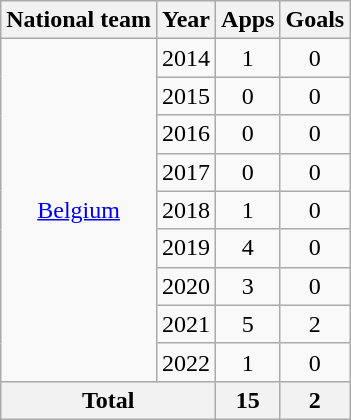<table class="wikitable" style="text-align: center;">
<tr>
<th>National team</th>
<th>Year</th>
<th>Apps</th>
<th>Goals</th>
</tr>
<tr>
<td rowspan="9"><a href='#'>Belgium</a></td>
<td>2014</td>
<td>1</td>
<td>0</td>
</tr>
<tr>
<td>2015</td>
<td>0</td>
<td>0</td>
</tr>
<tr>
<td>2016</td>
<td>0</td>
<td>0</td>
</tr>
<tr>
<td>2017</td>
<td>0</td>
<td>0</td>
</tr>
<tr>
<td>2018</td>
<td>1</td>
<td>0</td>
</tr>
<tr>
<td>2019</td>
<td>4</td>
<td>0</td>
</tr>
<tr>
<td>2020</td>
<td>3</td>
<td>0</td>
</tr>
<tr>
<td>2021</td>
<td>5</td>
<td>2</td>
</tr>
<tr>
<td>2022</td>
<td>1</td>
<td>0</td>
</tr>
<tr>
<th colspan="2">Total</th>
<th>15</th>
<th>2</th>
</tr>
</table>
